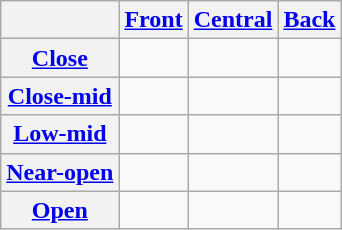<table class="wikitable" style="text-align:center;">
<tr>
<th></th>
<th><a href='#'>Front</a></th>
<th><a href='#'>Central</a></th>
<th><a href='#'>Back</a></th>
</tr>
<tr>
<th><a href='#'>Close</a></th>
<td></td>
<td></td>
<td></td>
</tr>
<tr>
<th><a href='#'>Close-mid</a></th>
<td></td>
<td></td>
<td></td>
</tr>
<tr>
<th><a href='#'>Low-mid</a></th>
<td></td>
<td></td>
<td></td>
</tr>
<tr>
<th><a href='#'>Near-open</a></th>
<td></td>
<td></td>
<td></td>
</tr>
<tr>
<th><a href='#'>Open</a></th>
<td></td>
<td></td>
<td></td>
</tr>
</table>
